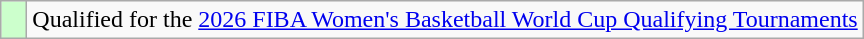<table class="wikitable">
<tr>
<td width=10px bgcolor="#ccffcc"></td>
<td>Qualified for the <a href='#'>2026 FIBA Women's Basketball World Cup Qualifying Tournaments</a></td>
</tr>
</table>
